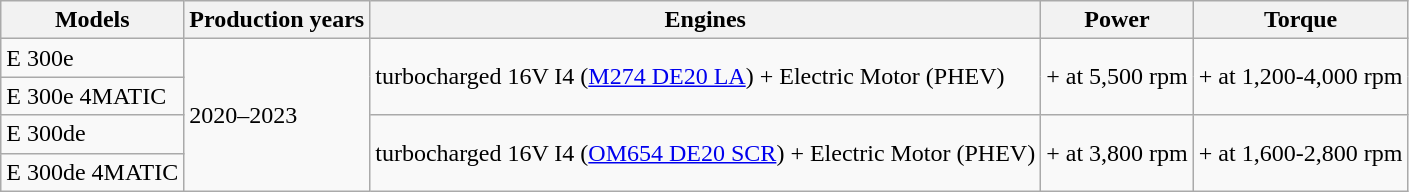<table class="wikitable">
<tr>
<th>Models</th>
<th>Production years</th>
<th>Engines</th>
<th>Power</th>
<th>Torque</th>
</tr>
<tr>
<td>E 300e</td>
<td rowspan="4">2020–2023</td>
<td rowspan="2"> turbocharged 16V I4 (<a href='#'>M274 DE20 LA</a>) + Electric Motor (PHEV)</td>
<td rowspan="2"> +  at 5,500 rpm</td>
<td rowspan="2"> +  at 1,200-4,000 rpm</td>
</tr>
<tr>
<td>E 300e 4MATIC</td>
</tr>
<tr>
<td>E 300de</td>
<td rowspan="2"> turbocharged 16V I4 (<a href='#'>OM654 DE20 SCR</a>) + Electric Motor (PHEV)</td>
<td rowspan="2"> +  at 3,800 rpm</td>
<td rowspan="2"> +  at 1,600-2,800 rpm</td>
</tr>
<tr>
<td>E 300de 4MATIC</td>
</tr>
</table>
